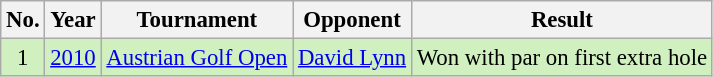<table class="wikitable" style="font-size:95%;">
<tr>
<th>No.</th>
<th>Year</th>
<th>Tournament</th>
<th>Opponent</th>
<th>Result</th>
</tr>
<tr style="background:#D0F0C0;">
<td align=center>1</td>
<td><a href='#'>2010</a></td>
<td><a href='#'>Austrian Golf Open</a></td>
<td> <a href='#'>David Lynn</a></td>
<td>Won with par on first extra hole</td>
</tr>
</table>
